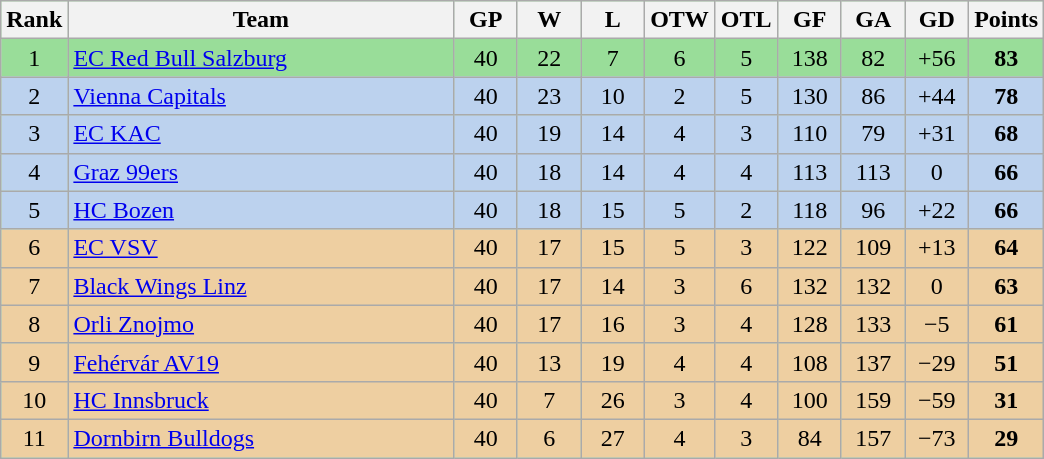<table class="wikitable sortable" style="text-align:center; background:#CCFFCC;">
<tr>
<th>Rank</th>
<th style="width:250px;">Team</th>
<th style="width:35px;">GP</th>
<th style="width:35px;">W</th>
<th style="width:35px;">L</th>
<th style="width:35px;">OTW</th>
<th style="width:35px;">OTL</th>
<th style="width:35px;">GF</th>
<th style="width:35px;">GA</th>
<th style="width:35px;">GD</th>
<th style="width:35px;">Points</th>
</tr>
<tr style="background:#99DD99">
<td>1</td>
<td style="text-align:left;"><a href='#'>EC Red Bull Salzburg</a></td>
<td>40</td>
<td>22</td>
<td>7</td>
<td>6</td>
<td>5</td>
<td>138</td>
<td>82</td>
<td>+56</td>
<td><strong>83</strong></td>
</tr>
<tr style="background:#BCD2EE">
<td>2</td>
<td style="text-align:left;"><a href='#'>Vienna Capitals</a></td>
<td>40</td>
<td>23</td>
<td>10</td>
<td>2</td>
<td>5</td>
<td>130</td>
<td>86</td>
<td>+44</td>
<td><strong>78</strong></td>
</tr>
<tr style="background:#BCD2EE">
<td>3</td>
<td style="text-align:left;"><a href='#'>EC KAC</a></td>
<td>40</td>
<td>19</td>
<td>14</td>
<td>4</td>
<td>3</td>
<td>110</td>
<td>79</td>
<td>+31</td>
<td><strong>68</strong></td>
</tr>
<tr style="background:#BCD2EE">
<td>4</td>
<td style="text-align:left;"><a href='#'>Graz 99ers</a></td>
<td>40</td>
<td>18</td>
<td>14</td>
<td>4</td>
<td>4</td>
<td>113</td>
<td>113</td>
<td>0</td>
<td><strong>66</strong></td>
</tr>
<tr style="background:#BCD2EE">
<td>5</td>
<td style="text-align:left;"><a href='#'>HC Bozen</a></td>
<td>40</td>
<td>18</td>
<td>15</td>
<td>5</td>
<td>2</td>
<td>118</td>
<td>96</td>
<td>+22</td>
<td><strong>66</strong></td>
</tr>
<tr style="background:#EECFA1">
<td>6</td>
<td style="text-align:left;"><a href='#'>EC VSV</a></td>
<td>40</td>
<td>17</td>
<td>15</td>
<td>5</td>
<td>3</td>
<td>122</td>
<td>109</td>
<td>+13</td>
<td><strong>64</strong></td>
</tr>
<tr style="background:#EECFA1">
<td>7</td>
<td style="text-align:left;"><a href='#'>Black Wings Linz</a></td>
<td>40</td>
<td>17</td>
<td>14</td>
<td>3</td>
<td>6</td>
<td>132</td>
<td>132</td>
<td>0</td>
<td><strong>63</strong></td>
</tr>
<tr style="background:#EECFA1">
<td>8</td>
<td style="text-align:left;"><a href='#'>Orli Znojmo</a></td>
<td>40</td>
<td>17</td>
<td>16</td>
<td>3</td>
<td>4</td>
<td>128</td>
<td>133</td>
<td>−5</td>
<td><strong>61</strong></td>
</tr>
<tr style="background:#EECFA1">
<td>9</td>
<td style="text-align:left;"><a href='#'>Fehérvár AV19</a></td>
<td>40</td>
<td>13</td>
<td>19</td>
<td>4</td>
<td>4</td>
<td>108</td>
<td>137</td>
<td>−29</td>
<td><strong>51</strong></td>
</tr>
<tr style="background:#EECFA1">
<td>10</td>
<td style="text-align:left;"><a href='#'>HC Innsbruck</a></td>
<td>40</td>
<td>7</td>
<td>26</td>
<td>3</td>
<td>4</td>
<td>100</td>
<td>159</td>
<td>−59</td>
<td><strong>31</strong></td>
</tr>
<tr style="background:#EECFA1">
<td>11</td>
<td style="text-align:left;"><a href='#'>Dornbirn Bulldogs</a></td>
<td>40</td>
<td>6</td>
<td>27</td>
<td>4</td>
<td>3</td>
<td>84</td>
<td>157</td>
<td>−73</td>
<td><strong>29</strong></td>
</tr>
</table>
